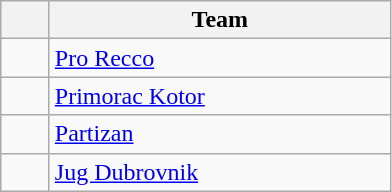<table class="wikitable" style="text-align:center">
<tr>
<th width=25></th>
<th width=220>Team</th>
</tr>
<tr>
<td></td>
<td align=left> <a href='#'>Pro Recco</a></td>
</tr>
<tr>
<td></td>
<td align=left> <a href='#'>Primorac Kotor</a></td>
</tr>
<tr>
<td></td>
<td align=left> <a href='#'>Partizan</a></td>
</tr>
<tr>
<td></td>
<td align=left> <a href='#'>Jug Dubrovnik</a></td>
</tr>
</table>
